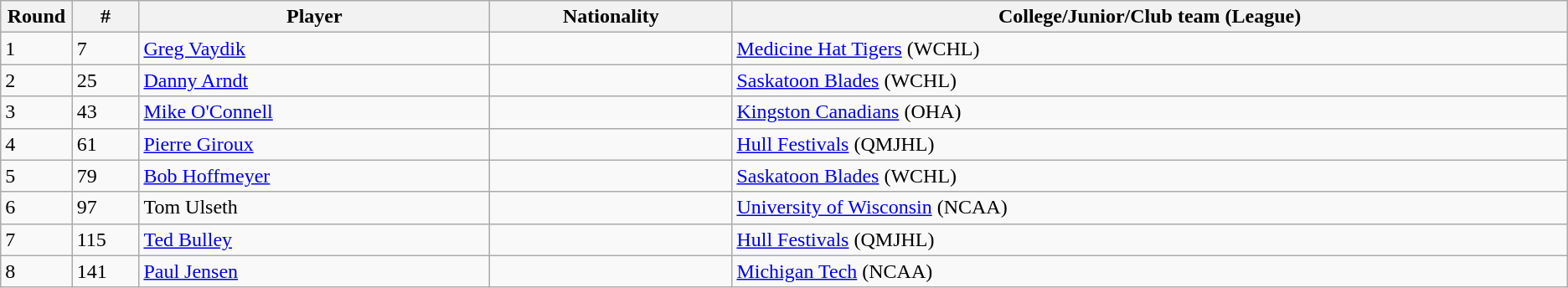<table class="wikitable">
<tr align="center">
<th bgcolor="#DDDDFF" width="4.0%">Round</th>
<th bgcolor="#DDDDFF" width="4.0%">#</th>
<th bgcolor="#DDDDFF" width="21.0%">Player</th>
<th bgcolor="#DDDDFF" width="14.5%">Nationality</th>
<th bgcolor="#DDDDFF" width="50.0%">College/Junior/Club team (League)</th>
</tr>
<tr>
<td>1</td>
<td>7</td>
<td><a href='#'>Greg Vaydik</a></td>
<td></td>
<td><a href='#'>Medicine Hat Tigers</a> (WCHL)</td>
</tr>
<tr>
<td>2</td>
<td>25</td>
<td><a href='#'>Danny Arndt</a></td>
<td></td>
<td><a href='#'>Saskatoon Blades</a> (WCHL)</td>
</tr>
<tr>
<td>3</td>
<td>43</td>
<td><a href='#'>Mike O'Connell</a></td>
<td></td>
<td><a href='#'>Kingston Canadians</a> (OHA)</td>
</tr>
<tr>
<td>4</td>
<td>61</td>
<td><a href='#'>Pierre Giroux</a></td>
<td></td>
<td><a href='#'>Hull Festivals</a> (QMJHL)</td>
</tr>
<tr>
<td>5</td>
<td>79</td>
<td><a href='#'>Bob Hoffmeyer</a></td>
<td></td>
<td><a href='#'>Saskatoon Blades</a> (WCHL)</td>
</tr>
<tr>
<td>6</td>
<td>97</td>
<td>Tom Ulseth</td>
<td></td>
<td><a href='#'>University of Wisconsin</a> (NCAA)</td>
</tr>
<tr>
<td>7</td>
<td>115</td>
<td><a href='#'>Ted Bulley</a></td>
<td></td>
<td><a href='#'>Hull Festivals</a> (QMJHL)</td>
</tr>
<tr>
<td>8</td>
<td>141</td>
<td><a href='#'>Paul Jensen</a></td>
<td></td>
<td><a href='#'>Michigan Tech</a> (NCAA)</td>
</tr>
</table>
